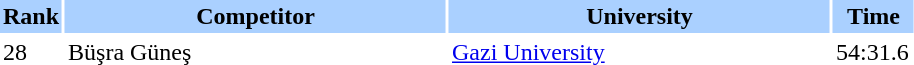<table border="0" cellspacing="2" cellpadding="2">
<tr bgcolor=AAD0FF>
<th width=20>Rank</th>
<th width=250>Competitor</th>
<th width=250>University</th>
<th width=50>Time</th>
</tr>
<tr>
<td>28</td>
<td>Büşra Güneş</td>
<td><a href='#'>Gazi University</a></td>
<td>54:31.6</td>
</tr>
</table>
